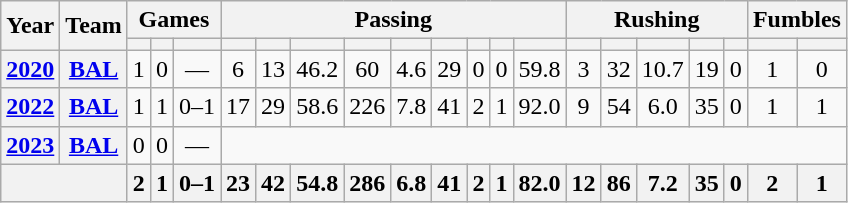<table class="wikitable" style="text-align:center;">
<tr>
<th rowspan="2">Year</th>
<th rowspan="2">Team</th>
<th colspan="3">Games</th>
<th colspan="9">Passing</th>
<th colspan="5">Rushing</th>
<th colspan="2">Fumbles</th>
</tr>
<tr>
<th></th>
<th></th>
<th></th>
<th></th>
<th></th>
<th></th>
<th></th>
<th></th>
<th></th>
<th></th>
<th></th>
<th></th>
<th></th>
<th></th>
<th></th>
<th></th>
<th></th>
<th></th>
<th></th>
</tr>
<tr>
<th><a href='#'>2020</a></th>
<th><a href='#'>BAL</a></th>
<td>1</td>
<td>0</td>
<td>—</td>
<td>6</td>
<td>13</td>
<td>46.2</td>
<td>60</td>
<td>4.6</td>
<td>29</td>
<td>0</td>
<td>0</td>
<td>59.8</td>
<td>3</td>
<td>32</td>
<td>10.7</td>
<td>19</td>
<td>0</td>
<td>1</td>
<td>0</td>
</tr>
<tr>
<th><a href='#'>2022</a></th>
<th><a href='#'>BAL</a></th>
<td>1</td>
<td>1</td>
<td>0–1</td>
<td>17</td>
<td>29</td>
<td>58.6</td>
<td>226</td>
<td>7.8</td>
<td>41</td>
<td>2</td>
<td>1</td>
<td>92.0</td>
<td>9</td>
<td>54</td>
<td>6.0</td>
<td>35</td>
<td>0</td>
<td>1</td>
<td>1</td>
</tr>
<tr>
<th><a href='#'>2023</a></th>
<th><a href='#'>BAL</a></th>
<td>0</td>
<td>0</td>
<td>—</td>
<td colspan="16"></td>
</tr>
<tr>
<th colspan="2"></th>
<th>2</th>
<th>1</th>
<th>0–1</th>
<th>23</th>
<th>42</th>
<th>54.8</th>
<th>286</th>
<th>6.8</th>
<th>41</th>
<th>2</th>
<th>1</th>
<th>82.0</th>
<th>12</th>
<th>86</th>
<th>7.2</th>
<th>35</th>
<th>0</th>
<th>2</th>
<th>1</th>
</tr>
</table>
